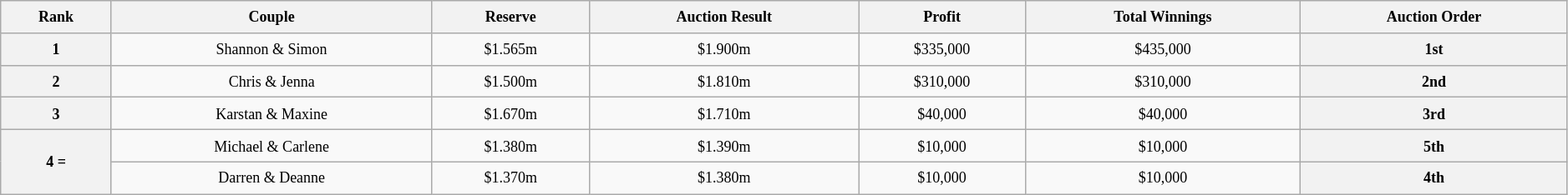<table class="wikitable sortable" style="text-align: center; font-size: 9pt; line-height:20px; width:99%">
<tr>
<th>Rank</th>
<th>Couple</th>
<th>Reserve</th>
<th>Auction Result</th>
<th>Profit</th>
<th>Total Winnings</th>
<th>Auction Order</th>
</tr>
<tr>
<th>1</th>
<td>Shannon & Simon</td>
<td>$1.565m</td>
<td>$1.900m</td>
<td>$335,000</td>
<td>$435,000</td>
<th>1st</th>
</tr>
<tr>
<th>2</th>
<td>Chris & Jenna</td>
<td>$1.500m</td>
<td>$1.810m</td>
<td>$310,000</td>
<td>$310,000</td>
<th>2nd</th>
</tr>
<tr>
<th>3</th>
<td>Karstan & Maxine</td>
<td>$1.670m</td>
<td>$1.710m</td>
<td>$40,000</td>
<td>$40,000</td>
<th>3rd</th>
</tr>
<tr>
<th rowspan="2">4 =</th>
<td>Michael & Carlene</td>
<td>$1.380m</td>
<td>$1.390m</td>
<td>$10,000</td>
<td>$10,000</td>
<th>5th</th>
</tr>
<tr>
<td>Darren & Deanne</td>
<td>$1.370m</td>
<td>$1.380m</td>
<td>$10,000</td>
<td>$10,000</td>
<th>4th</th>
</tr>
</table>
